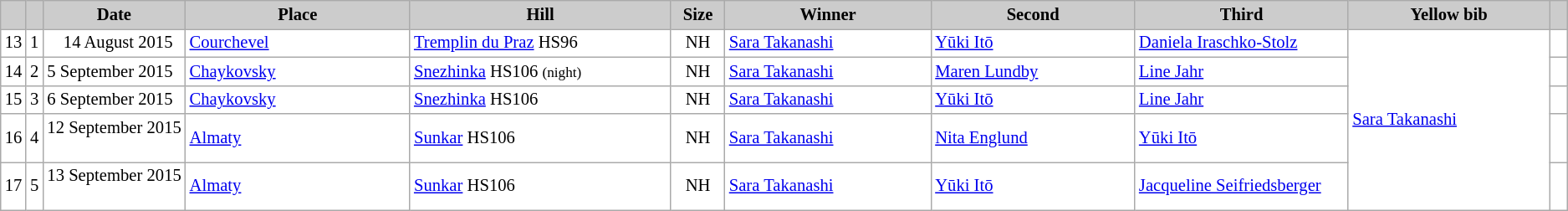<table class="wikitable plainrowheaders" style="background:#fff; font-size:86%; line-height:16px; border:grey solid 1px; border-collapse:collapse;">
<tr style="background:#ccc; text-align:center;">
<th scope="col" style="background:#ccc; width=20 px;"></th>
<th scope="col" style="background:#ccc; width=30 px;"></th>
<th scope="col" style="background:#ccc; width:120px;">Date</th>
<th scope="col" style="background:#ccc; width:200px;">Place</th>
<th scope="col" style="background:#ccc; width:240px;">Hill</th>
<th scope="col" style="background:#ccc; width:40px;">Size</th>
<th scope="col" style="background:#ccc; width:185px;">Winner</th>
<th scope="col" style="background:#ccc; width:185px;">Second</th>
<th scope="col" style="background:#ccc; width:185px;">Third</th>
<th scope="col" style="background:#ccc; width:180px;">Yellow bib</th>
<th scope="col" style="background:#ccc; width:10px;"></th>
</tr>
<tr>
<td align=center>13</td>
<td align=center>1</td>
<td align=right>14 August 2015  </td>
<td> <a href='#'>Courchevel</a></td>
<td><a href='#'>Tremplin du Praz</a> HS96</td>
<td align=center>NH</td>
<td> <a href='#'>Sara Takanashi</a></td>
<td> <a href='#'>Yūki Itō</a></td>
<td> <a href='#'>Daniela Iraschko-Stolz</a></td>
<td rowspan=5> <a href='#'>Sara Takanashi</a></td>
<td></td>
</tr>
<tr>
<td align=center>14</td>
<td align=center>2</td>
<td align=right>5 September 2015  </td>
<td> <a href='#'>Chaykovsky</a></td>
<td><a href='#'>Snezhinka</a> HS106 <small>(night)</small></td>
<td align=center>NH</td>
<td> <a href='#'>Sara Takanashi</a></td>
<td> <a href='#'>Maren Lundby</a></td>
<td> <a href='#'>Line Jahr</a></td>
<td></td>
</tr>
<tr>
<td align=center>15</td>
<td align=center>3</td>
<td align=right>6 September 2015  </td>
<td> <a href='#'>Chaykovsky</a></td>
<td><a href='#'>Snezhinka</a> HS106</td>
<td align=center>NH</td>
<td> <a href='#'>Sara Takanashi</a></td>
<td> <a href='#'>Yūki Itō</a></td>
<td> <a href='#'>Line Jahr</a></td>
<td></td>
</tr>
<tr>
<td align=center>16</td>
<td align=center>4</td>
<td align=right>12 September 2015  </td>
<td> <a href='#'>Almaty</a></td>
<td><a href='#'>Sunkar</a> HS106</td>
<td align=center>NH</td>
<td> <a href='#'>Sara Takanashi</a></td>
<td> <a href='#'>Nita Englund</a></td>
<td> <a href='#'>Yūki Itō</a></td>
<td></td>
</tr>
<tr>
<td align=center>17</td>
<td align=center>5</td>
<td align=right>13 September 2015  </td>
<td> <a href='#'>Almaty</a></td>
<td><a href='#'>Sunkar</a> HS106</td>
<td align=center>NH</td>
<td> <a href='#'>Sara Takanashi</a></td>
<td> <a href='#'>Yūki Itō</a></td>
<td> <a href='#'>Jacqueline Seifriedsberger</a></td>
<td></td>
</tr>
</table>
